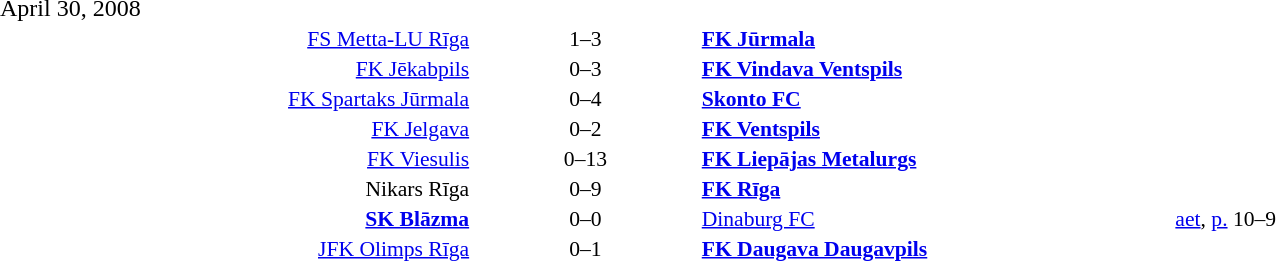<table width=100% cellspacing=1>
<tr>
<th width=25%></th>
<th width=12%></th>
<th width=25%></th>
<th></th>
</tr>
<tr>
<td>April 30, 2008</td>
</tr>
<tr style=font-size:90%>
<td align=right><a href='#'>FS Metta-LU Rīga</a></td>
<td align=center>1–3</td>
<td><strong><a href='#'>FK Jūrmala</a></strong></td>
<td></td>
</tr>
<tr style=font-size:90%>
<td align=right><a href='#'>FK Jēkabpils</a></td>
<td align=center>0–3</td>
<td><strong><a href='#'>FK Vindava Ventspils</a></strong></td>
<td></td>
</tr>
<tr style=font-size:90%>
<td align=right><a href='#'>FK Spartaks Jūrmala</a></td>
<td align=center>0–4</td>
<td><strong><a href='#'>Skonto FC</a></strong></td>
<td></td>
</tr>
<tr style=font-size:90%>
<td align=right><a href='#'>FK Jelgava</a></td>
<td align=center>0–2</td>
<td><strong><a href='#'>FK Ventspils</a></strong></td>
<td></td>
</tr>
<tr style=font-size:90%>
<td align=right><a href='#'>FK Viesulis</a></td>
<td align=center>0–13</td>
<td><strong><a href='#'>FK Liepājas Metalurgs</a></strong></td>
<td></td>
</tr>
<tr style=font-size:90%>
<td align=right>Nikars Rīga</td>
<td align=center>0–9</td>
<td><strong><a href='#'>FK Rīga</a></strong></td>
<td></td>
</tr>
<tr style=font-size:90%>
<td align=right><strong><a href='#'>SK Blāzma</a></strong></td>
<td align=center>0–0</td>
<td><a href='#'>Dinaburg FC</a></td>
<td><a href='#'>aet</a>, <a href='#'>p.</a> 10–9</td>
</tr>
<tr style=font-size:90%>
<td align=right><a href='#'>JFK Olimps Rīga</a></td>
<td align=center>0–1</td>
<td><strong><a href='#'>FK Daugava Daugavpils</a></strong></td>
<td></td>
</tr>
</table>
